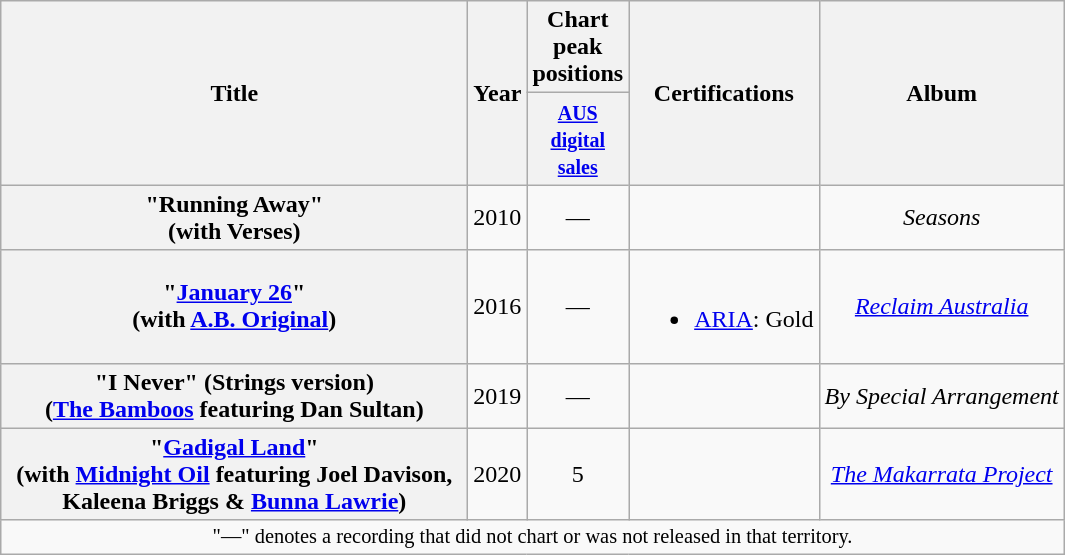<table class="wikitable plainrowheaders" style="text-align:center;" border="1">
<tr>
<th rowspan="2" scope="col" style="width:19em;">Title</th>
<th rowspan="2" scope="col" style="width:1em;">Year</th>
<th colspan="1">Chart peak positions</th>
<th rowspan="2" scope="col">Certifications</th>
<th rowspan="2" scope="col">Album</th>
</tr>
<tr>
<th width="30px"><small><a href='#'>AUS digital sales</a></small></th>
</tr>
<tr>
<th scope="row">"Running Away"<br><span>(with Verses)</span></th>
<td>2010</td>
<td>—</td>
<td></td>
<td><em>Seasons</em></td>
</tr>
<tr>
<th scope="row">"<a href='#'>January 26</a>"<br><span>(with <a href='#'>A.B. Original</a>)</span></th>
<td>2016</td>
<td>—</td>
<td><br><ul><li><a href='#'>ARIA</a>: Gold</li></ul></td>
<td><em><a href='#'>Reclaim Australia</a></em></td>
</tr>
<tr>
<th scope="row">"I Never" (Strings version) <br><span>(<a href='#'>The Bamboos</a> featuring Dan Sultan)</span></th>
<td>2019</td>
<td>—</td>
<td></td>
<td><em>By Special Arrangement</em></td>
</tr>
<tr>
<th scope="row">"<a href='#'>Gadigal Land</a>"<br><span>(with <a href='#'>Midnight Oil</a> featuring Joel Davison, Kaleena Briggs & <a href='#'>Bunna Lawrie</a>)</span></th>
<td>2020</td>
<td>5</td>
<td></td>
<td><em><a href='#'>The Makarrata Project</a></em></td>
</tr>
<tr>
<td colspan="5" style="font-size:85%">"—" denotes a recording that did not chart or was not released in that territory.</td>
</tr>
</table>
